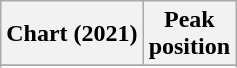<table class="wikitable sortable plainrowheaders" style="text-align:center">
<tr>
<th scope="col">Chart (2021)</th>
<th scope="col">Peak<br>position</th>
</tr>
<tr>
</tr>
<tr>
</tr>
<tr>
</tr>
</table>
